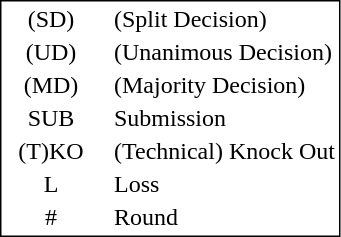<table style="border:1px solid black;" align=left>
<tr>
<td style="width:60px; text-align: center;">(SD)</td>
<td> </td>
<td>(Split Decision)</td>
</tr>
<tr>
<td style="width:60px; text-align: center;">(UD)</td>
<td> </td>
<td>(Unanimous Decision)</td>
</tr>
<tr>
<td style="width:60px; text-align: center;">(MD)</td>
<td> </td>
<td>(Majority Decision)</td>
</tr>
<tr>
<td style="width:60px; text-align: center;">SUB</td>
<td> </td>
<td>Submission</td>
</tr>
<tr>
<td style="width:60px; text-align: center;">(T)KO</td>
<td> </td>
<td>(Technical) Knock Out</td>
</tr>
<tr>
<td style="width:60px; text-align: center;">L</td>
<td> </td>
<td>Loss</td>
</tr>
<tr>
<td style="width:60px; text-align: center;">#</td>
<td> </td>
<td>Round</td>
</tr>
</table>
